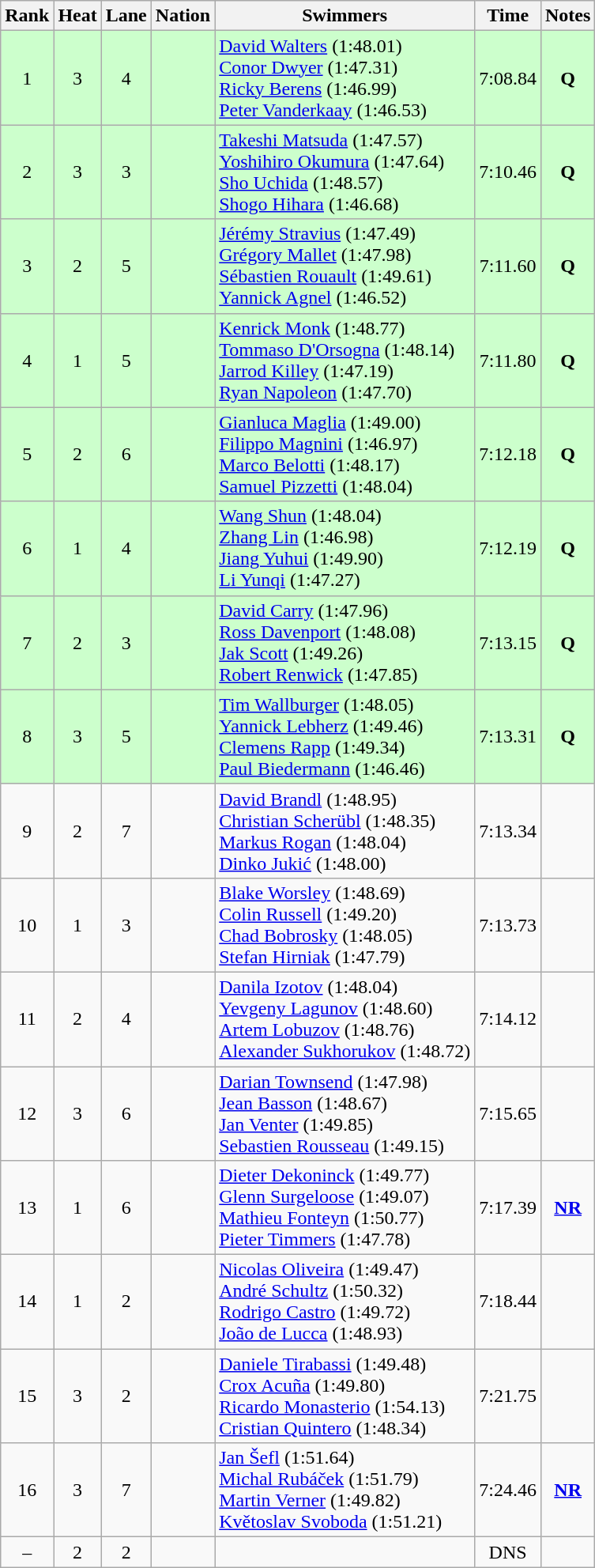<table class="wikitable sortable" style="text-align:center">
<tr>
<th>Rank</th>
<th>Heat</th>
<th>Lane</th>
<th>Nation</th>
<th>Swimmers</th>
<th>Time</th>
<th>Notes</th>
</tr>
<tr bgcolor=ccffcc>
<td>1</td>
<td>3</td>
<td>4</td>
<td align=left></td>
<td align=left><a href='#'>David Walters</a> (1:48.01)<br><a href='#'>Conor Dwyer</a> (1:47.31)<br><a href='#'>Ricky Berens</a> (1:46.99)<br><a href='#'>Peter Vanderkaay</a> (1:46.53)</td>
<td>7:08.84</td>
<td><strong>Q</strong></td>
</tr>
<tr bgcolor=ccffcc>
<td>2</td>
<td>3</td>
<td>3</td>
<td align=left></td>
<td align=left><a href='#'>Takeshi Matsuda</a> (1:47.57)<br><a href='#'>Yoshihiro Okumura</a> (1:47.64)<br><a href='#'>Sho Uchida</a> (1:48.57)<br><a href='#'>Shogo Hihara</a> (1:46.68)</td>
<td>7:10.46</td>
<td><strong>Q</strong></td>
</tr>
<tr bgcolor=ccffcc>
<td>3</td>
<td>2</td>
<td>5</td>
<td align=left></td>
<td align=left><a href='#'>Jérémy Stravius</a> (1:47.49)<br><a href='#'>Grégory Mallet</a> (1:47.98)<br><a href='#'>Sébastien Rouault</a> (1:49.61)<br><a href='#'>Yannick Agnel</a> (1:46.52)</td>
<td>7:11.60</td>
<td><strong>Q</strong></td>
</tr>
<tr bgcolor=ccffcc>
<td>4</td>
<td>1</td>
<td>5</td>
<td align=left></td>
<td align=left><a href='#'>Kenrick Monk</a> (1:48.77)<br><a href='#'>Tommaso D'Orsogna</a> (1:48.14)<br><a href='#'>Jarrod Killey</a> (1:47.19)<br><a href='#'>Ryan Napoleon</a> (1:47.70)</td>
<td>7:11.80</td>
<td><strong>Q</strong></td>
</tr>
<tr bgcolor=ccffcc>
<td>5</td>
<td>2</td>
<td>6</td>
<td align=left></td>
<td align=left><a href='#'>Gianluca Maglia</a> (1:49.00)<br><a href='#'>Filippo Magnini</a> (1:46.97)<br><a href='#'>Marco Belotti</a> (1:48.17)<br><a href='#'>Samuel Pizzetti</a> (1:48.04)</td>
<td>7:12.18</td>
<td><strong>Q</strong></td>
</tr>
<tr bgcolor=ccffcc>
<td>6</td>
<td>1</td>
<td>4</td>
<td align=left></td>
<td align=left><a href='#'>Wang Shun</a> (1:48.04)<br><a href='#'>Zhang Lin</a> (1:46.98)<br><a href='#'>Jiang Yuhui</a> (1:49.90)<br><a href='#'>Li Yunqi</a> (1:47.27)</td>
<td>7:12.19</td>
<td><strong>Q</strong></td>
</tr>
<tr bgcolor=ccffcc>
<td>7</td>
<td>2</td>
<td>3</td>
<td align=left></td>
<td align=left><a href='#'>David Carry</a> (1:47.96)<br><a href='#'>Ross Davenport</a> (1:48.08)<br><a href='#'>Jak Scott</a> (1:49.26)<br><a href='#'>Robert Renwick</a> (1:47.85)</td>
<td>7:13.15</td>
<td><strong>Q</strong></td>
</tr>
<tr bgcolor=ccffcc>
<td>8</td>
<td>3</td>
<td>5</td>
<td align=left></td>
<td align=left><a href='#'>Tim Wallburger</a> (1:48.05)<br><a href='#'>Yannick Lebherz</a> (1:49.46)<br><a href='#'>Clemens Rapp</a> (1:49.34)<br><a href='#'>Paul Biedermann</a> (1:46.46)</td>
<td>7:13.31</td>
<td><strong>Q</strong></td>
</tr>
<tr>
<td>9</td>
<td>2</td>
<td>7</td>
<td align=left></td>
<td align=left><a href='#'>David Brandl</a> (1:48.95)<br><a href='#'>Christian Scherübl</a> (1:48.35)<br><a href='#'>Markus Rogan</a> (1:48.04)<br><a href='#'>Dinko Jukić</a> (1:48.00)</td>
<td>7:13.34</td>
<td></td>
</tr>
<tr>
<td>10</td>
<td>1</td>
<td>3</td>
<td align=left></td>
<td align=left><a href='#'>Blake Worsley</a> (1:48.69)<br><a href='#'>Colin Russell</a> (1:49.20)<br><a href='#'>Chad Bobrosky</a> (1:48.05)<br><a href='#'>Stefan Hirniak</a> (1:47.79)</td>
<td>7:13.73</td>
<td></td>
</tr>
<tr>
<td>11</td>
<td>2</td>
<td>4</td>
<td align=left></td>
<td align=left><a href='#'>Danila Izotov</a> (1:48.04)<br><a href='#'>Yevgeny Lagunov</a> (1:48.60)<br><a href='#'>Artem Lobuzov</a> (1:48.76)<br><a href='#'>Alexander Sukhorukov</a>  (1:48.72)</td>
<td>7:14.12</td>
<td></td>
</tr>
<tr>
<td>12</td>
<td>3</td>
<td>6</td>
<td align=left></td>
<td align=left><a href='#'>Darian Townsend</a> (1:47.98)<br><a href='#'>Jean Basson</a> (1:48.67)<br><a href='#'>Jan Venter</a> (1:49.85)<br><a href='#'>Sebastien Rousseau</a>  (1:49.15)</td>
<td>7:15.65</td>
<td></td>
</tr>
<tr>
<td>13</td>
<td>1</td>
<td>6</td>
<td align=left></td>
<td align=left><a href='#'>Dieter Dekoninck</a> (1:49.77)<br><a href='#'>Glenn Surgeloose</a> (1:49.07)<br><a href='#'>Mathieu Fonteyn</a> (1:50.77)<br><a href='#'>Pieter Timmers</a>  (1:47.78)</td>
<td>7:17.39</td>
<td><strong><a href='#'>NR</a></strong></td>
</tr>
<tr>
<td>14</td>
<td>1</td>
<td>2</td>
<td align=left></td>
<td align=left><a href='#'>Nicolas Oliveira</a> (1:49.47)<br><a href='#'>André Schultz</a> (1:50.32)<br><a href='#'>Rodrigo Castro</a> (1:49.72)<br><a href='#'>João de Lucca</a>  (1:48.93)</td>
<td>7:18.44</td>
<td></td>
</tr>
<tr>
<td>15</td>
<td>3</td>
<td>2</td>
<td align=left></td>
<td align=left><a href='#'>Daniele Tirabassi</a> (1:49.48)<br><a href='#'>Crox Acuña</a> (1:49.80)<br><a href='#'>Ricardo Monasterio</a> (1:54.13)<br><a href='#'>Cristian Quintero</a>  (1:48.34)</td>
<td>7:21.75</td>
<td></td>
</tr>
<tr>
<td>16</td>
<td>3</td>
<td>7</td>
<td align=left></td>
<td align=left><a href='#'>Jan Šefl</a> (1:51.64)<br><a href='#'>Michal Rubáček</a> (1:51.79)<br><a href='#'>Martin Verner</a> (1:49.82)<br><a href='#'>Květoslav Svoboda</a>  (1:51.21)</td>
<td>7:24.46</td>
<td><strong><a href='#'>NR</a></strong></td>
</tr>
<tr>
<td>–</td>
<td>2</td>
<td>2</td>
<td align=left></td>
<td></td>
<td>DNS</td>
<td></td>
</tr>
</table>
